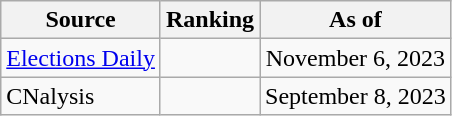<table class="wikitable" style="text-align:center">
<tr>
<th>Source</th>
<th>Ranking</th>
<th>As of</th>
</tr>
<tr>
<td align=left><a href='#'>Elections Daily</a></td>
<td></td>
<td>November 6, 2023</td>
</tr>
<tr>
<td align=left>CNalysis</td>
<td></td>
<td>September 8, 2023</td>
</tr>
</table>
